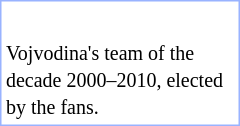<table style="float: right; width: 160px; border: #99B3FF solid 1px">
<tr>
<td><div><br>











</div></td>
</tr>
<tr>
<td><small>Vojvodina's team of the decade 2000–2010, elected by the fans.</small></td>
</tr>
</table>
